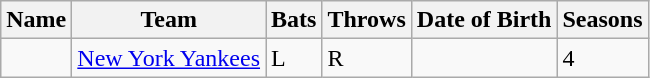<table class="wikitable sortable collapsible collapsed">
<tr>
<th>Name</th>
<th>Team</th>
<th>Bats</th>
<th>Throws</th>
<th>Date of Birth</th>
<th>Seasons</th>
</tr>
<tr>
<td></td>
<td><a href='#'>New York Yankees</a></td>
<td>L</td>
<td>R</td>
<td></td>
<td>4</td>
</tr>
</table>
